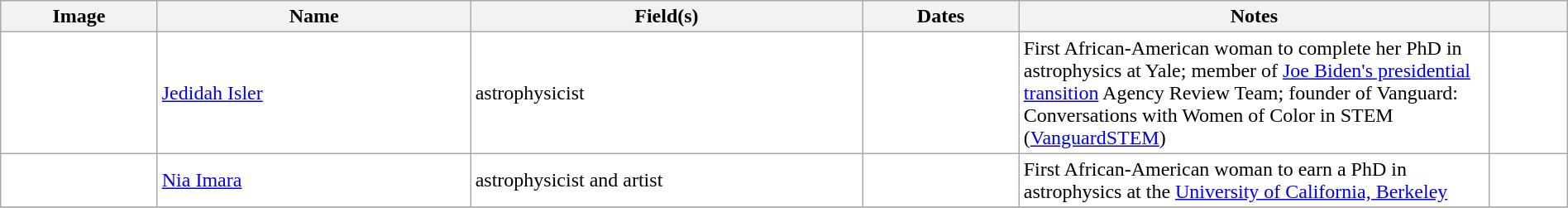<table class="wikitable sortable plainrowheaders" style="width:100%; background:#fff;">
<tr class="unsortable">
<th scope="col" class="unsortable">Image</th>
<th scope="col" style="width:20%;">Name</th>
<th scope="col" style="width:25%;">Field(s)</th>
<th scope="col" style="width:10%;">Dates</th>
<th scope="col" class="unsortable" style="width: 30%">Notes</th>
<th scope="col" class="unsortable" style="width: 5%"></th>
</tr>
<tr>
<td></td>
<td><a href='#'>Jedidah Isler</a></td>
<td>astrophysicist</td>
<td></td>
<td>First African-American woman to complete her PhD in astrophysics at Yale; member of <a href='#'>Joe Biden's presidential transition</a> Agency Review Team; founder of Vanguard: Conversations with Women of Color in STEM (<a href='#'>VanguardSTEM</a>)</td>
<td></td>
</tr>
<tr>
<td></td>
<td><a href='#'>Nia Imara</a></td>
<td>astrophysicist and artist</td>
<td></td>
<td>First African-American woman to earn a PhD in astrophysics at the <a href='#'>University of California, Berkeley</a></td>
<td></td>
</tr>
<tr>
</tr>
</table>
